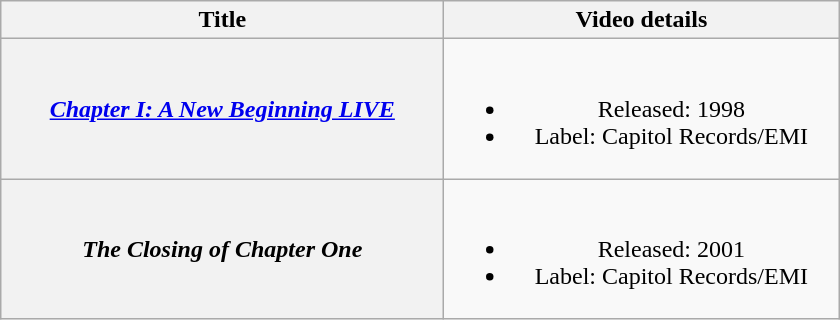<table class="wikitable plainrowheaders" style="text-align:center;">
<tr>
<th scope="col" style="width:18em;">Title</th>
<th scope="col" style="width:16em;">Video details</th>
</tr>
<tr>
<th scope="row"><em><a href='#'>Chapter I: A New Beginning LIVE</a></em></th>
<td><br><ul><li>Released: 1998</li><li>Label: Capitol Records/EMI</li></ul></td>
</tr>
<tr>
<th scope="row"><em>The Closing of Chapter One</em></th>
<td><br><ul><li>Released: 2001</li><li>Label: Capitol Records/EMI</li></ul></td>
</tr>
</table>
